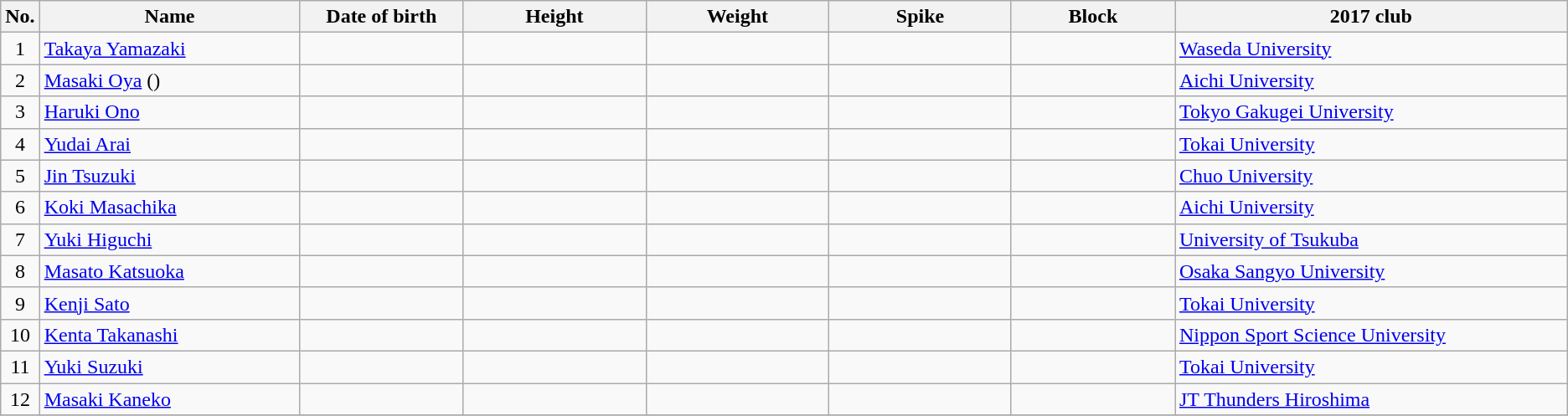<table class="wikitable sortable" style="font-size:100%; text-align:center;">
<tr>
<th>No.</th>
<th style="width:13em">Name</th>
<th style="width:8em">Date of birth</th>
<th style="width:9em">Height</th>
<th style="width:9em">Weight</th>
<th style="width:9em">Spike</th>
<th style="width:8em">Block</th>
<th style="width:20em">2017 club</th>
</tr>
<tr>
<td>1</td>
<td align=left><a href='#'>Takaya Yamazaki</a></td>
<td align=right></td>
<td></td>
<td></td>
<td></td>
<td></td>
<td align=left> <a href='#'>Waseda University</a></td>
</tr>
<tr>
<td>2</td>
<td align=left><a href='#'>Masaki Oya</a> ()</td>
<td align=right></td>
<td></td>
<td></td>
<td></td>
<td></td>
<td align=left> <a href='#'>Aichi University</a></td>
</tr>
<tr>
<td>3</td>
<td align=left><a href='#'>Haruki Ono</a></td>
<td align=right></td>
<td></td>
<td></td>
<td></td>
<td></td>
<td align=left> <a href='#'>Tokyo Gakugei University</a></td>
</tr>
<tr>
<td>4</td>
<td align=left><a href='#'>Yudai Arai</a></td>
<td align=right></td>
<td></td>
<td></td>
<td></td>
<td></td>
<td align=left> <a href='#'>Tokai University</a></td>
</tr>
<tr>
<td>5</td>
<td align=left><a href='#'>Jin Tsuzuki</a></td>
<td align=right></td>
<td></td>
<td></td>
<td></td>
<td></td>
<td align=left> <a href='#'>Chuo University</a></td>
</tr>
<tr>
<td>6</td>
<td align=left><a href='#'>Koki Masachika</a></td>
<td align=right></td>
<td></td>
<td></td>
<td></td>
<td></td>
<td align=left> <a href='#'>Aichi University</a></td>
</tr>
<tr>
<td>7</td>
<td align=left><a href='#'>Yuki Higuchi</a></td>
<td align=right></td>
<td></td>
<td></td>
<td></td>
<td></td>
<td align=left> <a href='#'>University of Tsukuba</a></td>
</tr>
<tr>
<td>8</td>
<td align=left><a href='#'>Masato Katsuoka</a></td>
<td align=right></td>
<td></td>
<td></td>
<td></td>
<td></td>
<td align=left> <a href='#'>Osaka Sangyo University</a></td>
</tr>
<tr>
<td>9</td>
<td align=left><a href='#'>Kenji Sato</a></td>
<td align=right></td>
<td></td>
<td></td>
<td></td>
<td></td>
<td align=left> <a href='#'>Tokai University</a></td>
</tr>
<tr>
<td>10</td>
<td align=left><a href='#'>Kenta Takanashi</a></td>
<td align=right></td>
<td></td>
<td></td>
<td></td>
<td></td>
<td align=left> <a href='#'>Nippon Sport Science University</a></td>
</tr>
<tr>
<td>11</td>
<td align=left><a href='#'>Yuki Suzuki</a></td>
<td align=right></td>
<td></td>
<td></td>
<td></td>
<td></td>
<td align=left> <a href='#'>Tokai University</a></td>
</tr>
<tr>
<td>12</td>
<td align=left><a href='#'>Masaki Kaneko</a></td>
<td align=right></td>
<td></td>
<td></td>
<td></td>
<td></td>
<td align=left> <a href='#'>JT Thunders Hiroshima</a></td>
</tr>
<tr>
</tr>
</table>
